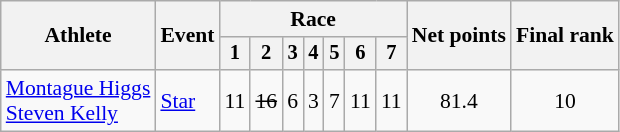<table class="wikitable" style="font-size:90%">
<tr>
<th rowspan="2">Athlete</th>
<th rowspan="2">Event</th>
<th colspan=7>Race</th>
<th rowspan=2>Net points</th>
<th rowspan=2>Final rank</th>
</tr>
<tr style="font-size:95%">
<th>1</th>
<th>2</th>
<th>3</th>
<th>4</th>
<th>5</th>
<th>6</th>
<th>7</th>
</tr>
<tr align=center>
<td align=left><a href='#'>Montague Higgs</a><br><a href='#'>Steven Kelly</a></td>
<td align=left><a href='#'>Star</a></td>
<td>11</td>
<td><s>16</s></td>
<td>6</td>
<td>3</td>
<td>7</td>
<td>11</td>
<td>11</td>
<td>81.4</td>
<td>10</td>
</tr>
</table>
